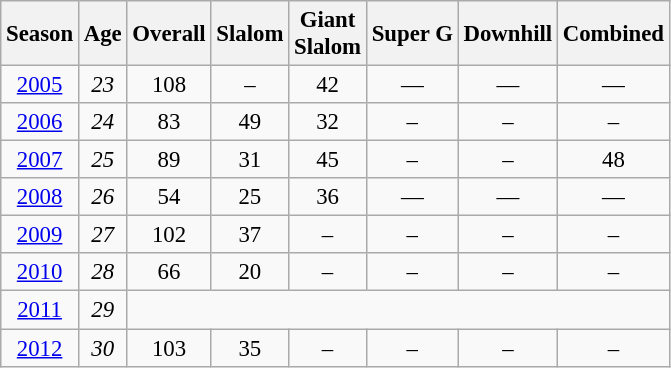<table class="wikitable" style="text-align:center; font-size:95%;">
<tr>
<th>Season</th>
<th>Age</th>
<th>Overall</th>
<th>Slalom</th>
<th>Giant<br>Slalom</th>
<th>Super G</th>
<th>Downhill</th>
<th>Combined</th>
</tr>
<tr>
<td><a href='#'>2005</a></td>
<td><em>23</em></td>
<td>108</td>
<td>–</td>
<td>42</td>
<td>—</td>
<td>—</td>
<td>—</td>
</tr>
<tr>
<td><a href='#'>2006</a></td>
<td><em>24</em></td>
<td>83</td>
<td>49</td>
<td>32</td>
<td>–</td>
<td>–</td>
<td>–</td>
</tr>
<tr>
<td><a href='#'>2007</a></td>
<td><em>25</em></td>
<td>89</td>
<td>31</td>
<td>45</td>
<td>–</td>
<td>–</td>
<td>48</td>
</tr>
<tr>
<td><a href='#'>2008</a></td>
<td><em>26</em></td>
<td>54</td>
<td>25</td>
<td>36</td>
<td>—</td>
<td>—</td>
<td>—</td>
</tr>
<tr>
<td><a href='#'>2009</a></td>
<td><em>27</em></td>
<td>102</td>
<td>37</td>
<td>–</td>
<td>–</td>
<td>–</td>
<td>–</td>
</tr>
<tr>
<td><a href='#'>2010</a></td>
<td><em>28</em></td>
<td>66</td>
<td>20</td>
<td>–</td>
<td>–</td>
<td>–</td>
<td>–</td>
</tr>
<tr>
<td><a href='#'>2011</a></td>
<td><em>29</em></td>
<td colspan=6></td>
</tr>
<tr>
<td><a href='#'>2012</a></td>
<td><em>30</em></td>
<td>103</td>
<td>35</td>
<td>–</td>
<td>–</td>
<td>–</td>
<td>–</td>
</tr>
</table>
